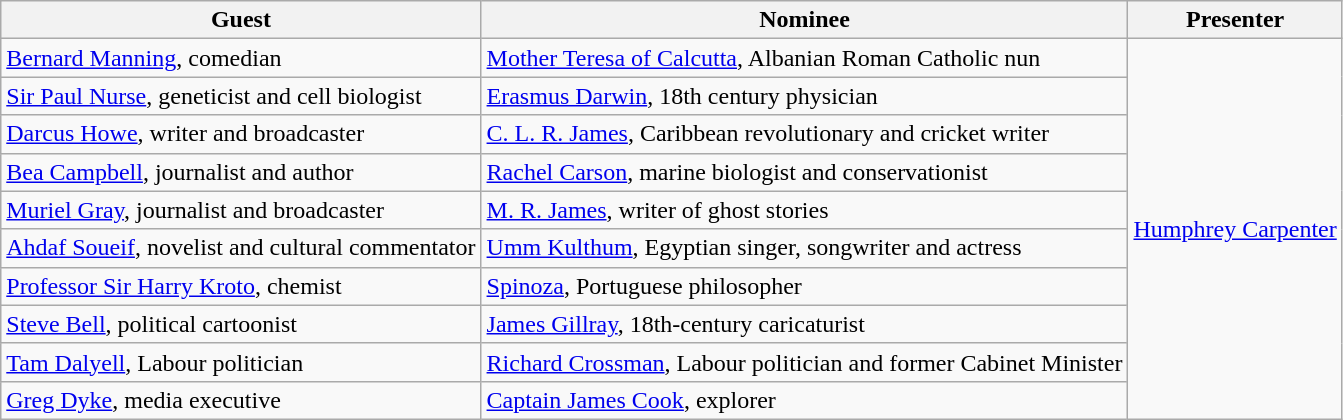<table class="wikitable">
<tr>
<th>Guest</th>
<th>Nominee</th>
<th>Presenter</th>
</tr>
<tr>
<td><a href='#'>Bernard Manning</a>, comedian</td>
<td><a href='#'>Mother Teresa of Calcutta</a>, Albanian Roman Catholic nun</td>
<td rowspan="10"><a href='#'>Humphrey Carpenter</a></td>
</tr>
<tr>
<td><a href='#'>Sir Paul Nurse</a>, geneticist and cell biologist</td>
<td><a href='#'>Erasmus Darwin</a>, 18th century physician</td>
</tr>
<tr>
<td><a href='#'>Darcus Howe</a>, writer and broadcaster</td>
<td><a href='#'>C. L. R. James</a>, Caribbean revolutionary and cricket writer</td>
</tr>
<tr>
<td><a href='#'>Bea Campbell</a>, journalist and author</td>
<td><a href='#'>Rachel Carson</a>, marine biologist and conservationist</td>
</tr>
<tr>
<td><a href='#'>Muriel Gray</a>, journalist and broadcaster</td>
<td><a href='#'>M. R. James</a>, writer of ghost stories</td>
</tr>
<tr>
<td><a href='#'>Ahdaf Soueif</a>, novelist and cultural commentator</td>
<td><a href='#'>Umm Kulthum</a>, Egyptian singer, songwriter and actress</td>
</tr>
<tr>
<td><a href='#'>Professor Sir Harry Kroto</a>, chemist</td>
<td><a href='#'>Spinoza</a>, Portuguese philosopher</td>
</tr>
<tr>
<td><a href='#'>Steve Bell</a>, political cartoonist</td>
<td><a href='#'>James Gillray</a>, 18th-century caricaturist</td>
</tr>
<tr>
<td><a href='#'>Tam Dalyell</a>, Labour politician</td>
<td><a href='#'>Richard Crossman</a>, Labour politician and former Cabinet Minister</td>
</tr>
<tr>
<td><a href='#'>Greg Dyke</a>, media executive</td>
<td><a href='#'>Captain James Cook</a>, explorer</td>
</tr>
</table>
